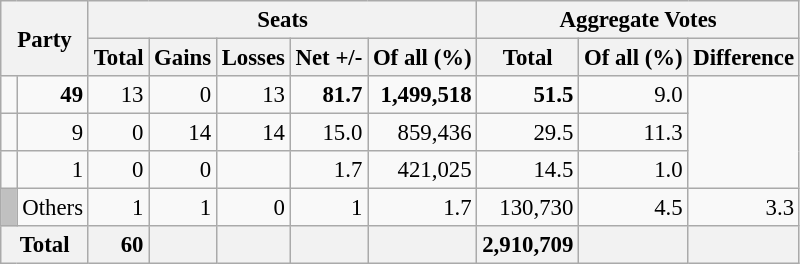<table class="wikitable sortable" style="text-align:right; font-size:95%;">
<tr>
<th colspan="2" rowspan="2">Party</th>
<th colspan="5">Seats</th>
<th colspan="3">Aggregate Votes</th>
</tr>
<tr>
<th>Total</th>
<th>Gains</th>
<th>Losses</th>
<th>Net +/-</th>
<th>Of all (%)</th>
<th>Total</th>
<th>Of all (%)</th>
<th>Difference</th>
</tr>
<tr>
<td></td>
<td><strong>49</strong></td>
<td>13</td>
<td>0</td>
<td>13</td>
<td><strong>81.7</strong></td>
<td><strong>1,499,518</strong></td>
<td><strong>51.5</strong></td>
<td>9.0</td>
</tr>
<tr>
<td></td>
<td>9</td>
<td>0</td>
<td>14</td>
<td>14</td>
<td>15.0</td>
<td>859,436</td>
<td>29.5</td>
<td>11.3</td>
</tr>
<tr>
<td></td>
<td>1</td>
<td>0</td>
<td>0</td>
<td></td>
<td>1.7</td>
<td>421,025</td>
<td>14.5</td>
<td>1.0</td>
</tr>
<tr>
<td style="background:silver;"> </td>
<td align=left>Others</td>
<td>1</td>
<td>1</td>
<td>0</td>
<td>1</td>
<td>1.7</td>
<td>130,730</td>
<td>4.5</td>
<td>3.3</td>
</tr>
<tr class="sortbottom">
<th colspan="2" style="background:#f2f2f2"><strong>Total</strong></th>
<td style="background:#f2f2f2;"><strong>60</strong></td>
<td style="background:#f2f2f2;"></td>
<td style="background:#f2f2f2;"></td>
<td style="background:#f2f2f2;"></td>
<td style="background:#f2f2f2;"></td>
<td style="background:#f2f2f2;"><strong>2,910,709</strong></td>
<td style="background:#f2f2f2;"></td>
<td style="background:#f2f2f2;"></td>
</tr>
</table>
